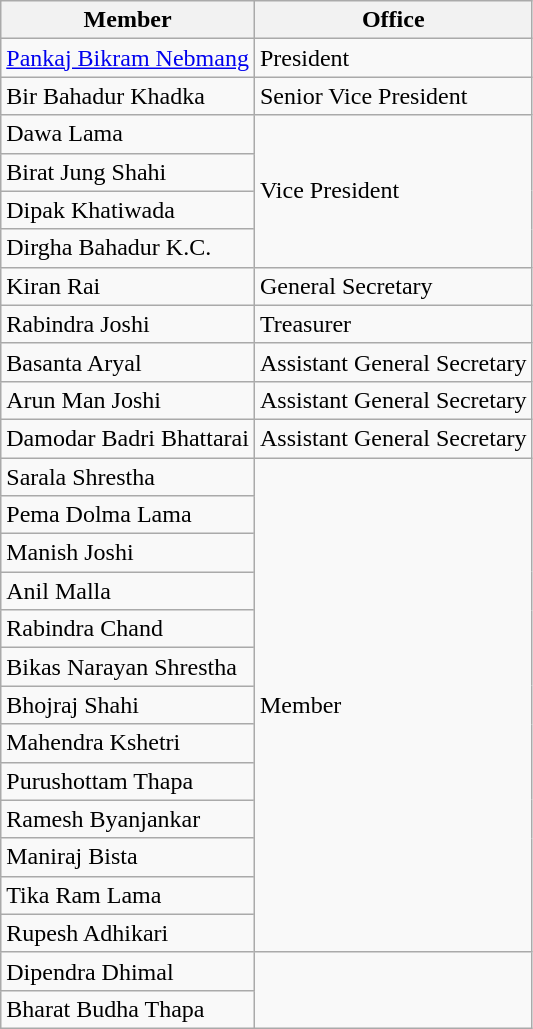<table class="wikitable">
<tr>
<th>Member</th>
<th>Office</th>
</tr>
<tr>
<td><a href='#'>Pankaj Bikram Nebmang</a></td>
<td>President</td>
</tr>
<tr>
<td>Bir Bahadur Khadka</td>
<td>Senior Vice President</td>
</tr>
<tr>
<td>Dawa Lama</td>
<td rowspan="4">Vice President</td>
</tr>
<tr>
<td>Birat Jung Shahi</td>
</tr>
<tr>
<td>Dipak Khatiwada</td>
</tr>
<tr>
<td>Dirgha Bahadur K.C.</td>
</tr>
<tr>
<td>Kiran Rai</td>
<td>General Secretary</td>
</tr>
<tr>
<td>Rabindra Joshi</td>
<td>Treasurer</td>
</tr>
<tr>
<td>Basanta Aryal</td>
<td>Assistant General Secretary</td>
</tr>
<tr>
<td>Arun Man Joshi</td>
<td>Assistant General Secretary</td>
</tr>
<tr>
<td>Damodar Badri Bhattarai</td>
<td>Assistant General Secretary</td>
</tr>
<tr>
<td>Sarala Shrestha</td>
<td rowspan="13">Member</td>
</tr>
<tr>
<td>Pema Dolma Lama</td>
</tr>
<tr>
<td>Manish Joshi</td>
</tr>
<tr>
<td>Anil Malla</td>
</tr>
<tr>
<td>Rabindra Chand</td>
</tr>
<tr>
<td>Bikas Narayan Shrestha</td>
</tr>
<tr>
<td>Bhojraj Shahi</td>
</tr>
<tr>
<td>Mahendra Kshetri</td>
</tr>
<tr>
<td>Purushottam Thapa</td>
</tr>
<tr>
<td>Ramesh Byanjankar</td>
</tr>
<tr>
<td>Maniraj Bista</td>
</tr>
<tr>
<td>Tika Ram Lama</td>
</tr>
<tr>
<td>Rupesh Adhikari</td>
</tr>
<tr>
<td>Dipendra Dhimal</td>
</tr>
<tr>
<td>Bharat Budha Thapa</td>
</tr>
</table>
